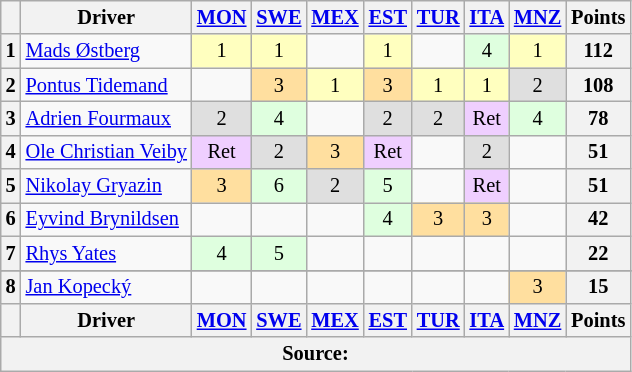<table class="wikitable" style="font-size: 85%; text-align: center">
<tr valign="top">
<th valign="middle"></th>
<th valign="middle">Driver</th>
<th><a href='#'>MON</a><br></th>
<th><a href='#'>SWE</a><br></th>
<th><a href='#'>MEX</a><br></th>
<th><a href='#'>EST</a><br></th>
<th><a href='#'>TUR</a><br></th>
<th><a href='#'>ITA</a><br></th>
<th><a href='#'>MNZ</a><br></th>
<th valign="middle">Points</th>
</tr>
<tr>
<th>1</th>
<td align="left"> <a href='#'>Mads Østberg</a></td>
<td style="background:#ffffbf">1</td>
<td style="background:#ffffbf">1</td>
<td></td>
<td style="background:#ffffbf">1</td>
<td></td>
<td style="background:#dfffdf">4</td>
<td style="background:#ffffbf">1</td>
<th>112</th>
</tr>
<tr>
<th>2</th>
<td align="left"> <a href='#'>Pontus Tidemand</a></td>
<td></td>
<td style="background:#ffdf9f">3</td>
<td style="background:#ffffbf">1</td>
<td style="background:#ffdf9f">3</td>
<td style="background:#ffffbf">1</td>
<td style="background:#ffffbf">1</td>
<td style="background:#dfdfdf">2</td>
<th>108</th>
</tr>
<tr>
<th>3</th>
<td align="left"> <a href='#'>Adrien Fourmaux</a></td>
<td style="background:#dfdfdf">2</td>
<td style="background:#dfffdf">4</td>
<td></td>
<td style="background:#dfdfdf">2</td>
<td style="background:#dfdfdf">2</td>
<td style="background:#efcfff">Ret</td>
<td style="background:#dfffdf">4</td>
<th>78</th>
</tr>
<tr>
<th>4</th>
<td align="left" nowrap> <a href='#'>Ole Christian Veiby</a></td>
<td style="background:#efcfff">Ret</td>
<td style="background:#dfdfdf">2</td>
<td style="background:#ffdf9f">3</td>
<td style="background:#efcfff">Ret</td>
<td></td>
<td style="background:#dfdfdf">2</td>
<td></td>
<th>51</th>
</tr>
<tr>
<th>5</th>
<td align="left"> <a href='#'>Nikolay Gryazin</a></td>
<td style="background:#ffdf9f">3</td>
<td style="background:#dfffdf">6</td>
<td style="background:#dfdfdf">2</td>
<td style="background:#dfffdf">5</td>
<td></td>
<td style="background:#efcfff">Ret</td>
<td></td>
<th>51</th>
</tr>
<tr>
<th>6</th>
<td align="left"> <a href='#'>Eyvind Brynildsen</a></td>
<td></td>
<td></td>
<td></td>
<td style="background:#dfffdf">4</td>
<td style="background:#ffdf9f">3</td>
<td style="background:#ffdf9f">3</td>
<td></td>
<th>42</th>
</tr>
<tr>
<th>7</th>
<td align="left"> <a href='#'>Rhys Yates</a></td>
<td style="background:#dfffdf">4</td>
<td style="background:#dfffdf">5</td>
<td></td>
<td></td>
<td></td>
<td></td>
<td></td>
<th>22</th>
</tr>
<tr>
</tr>
<tr>
<th>8</th>
<td align="left"> <a href='#'>Jan Kopecký</a></td>
<td></td>
<td></td>
<td></td>
<td></td>
<td></td>
<td></td>
<td style="background:#ffdf9f">3</td>
<th>15</th>
</tr>
<tr>
<th valign="middle"></th>
<th valign="middle">Driver</th>
<th><a href='#'>MON</a><br></th>
<th><a href='#'>SWE</a><br></th>
<th><a href='#'>MEX</a><br></th>
<th><a href='#'>EST</a><br></th>
<th><a href='#'>TUR</a><br></th>
<th><a href='#'>ITA</a><br></th>
<th><a href='#'>MNZ</a><br></th>
<th valign="middle">Points</th>
</tr>
<tr>
<th colspan="10">Source:</th>
</tr>
</table>
